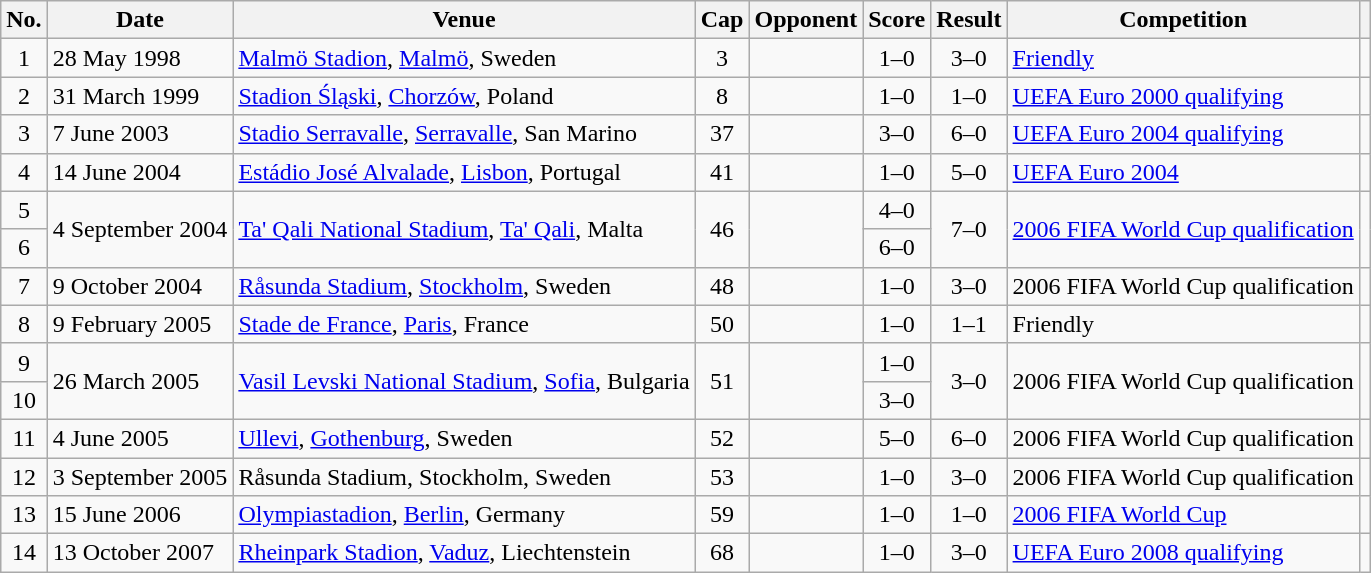<table class="wikitable sortable">
<tr>
<th scope="col">No.</th>
<th scope="col">Date</th>
<th scope="col">Venue</th>
<th scope="col">Cap</th>
<th scope="col">Opponent</th>
<th scope="col">Score</th>
<th scope="col">Result</th>
<th scope="col">Competition</th>
<th scope="col" class="unsortable"></th>
</tr>
<tr>
<td align="center">1</td>
<td>28 May 1998</td>
<td><a href='#'>Malmö Stadion</a>, <a href='#'>Malmö</a>, Sweden</td>
<td align="center">3</td>
<td></td>
<td align="center">1–0</td>
<td align="center">3–0</td>
<td><a href='#'>Friendly</a></td>
<td align="center"></td>
</tr>
<tr>
<td align="center">2</td>
<td>31 March 1999</td>
<td><a href='#'>Stadion Śląski</a>, <a href='#'>Chorzów</a>, Poland</td>
<td align="center">8</td>
<td></td>
<td align="center">1–0</td>
<td align="center">1–0</td>
<td><a href='#'>UEFA Euro 2000 qualifying</a></td>
<td align="center"></td>
</tr>
<tr>
<td align="center">3</td>
<td>7 June 2003</td>
<td><a href='#'>Stadio Serravalle</a>, <a href='#'>Serravalle</a>, San Marino</td>
<td align="center">37</td>
<td></td>
<td align="center">3–0</td>
<td align="center">6–0</td>
<td><a href='#'>UEFA Euro 2004 qualifying</a></td>
<td></td>
</tr>
<tr>
<td align="center">4</td>
<td>14 June 2004</td>
<td><a href='#'>Estádio José Alvalade</a>, <a href='#'>Lisbon</a>, Portugal</td>
<td align="center">41</td>
<td></td>
<td align="center">1–0</td>
<td align="center">5–0</td>
<td><a href='#'>UEFA Euro 2004</a></td>
<td></td>
</tr>
<tr>
<td align="center">5</td>
<td rowspan="2">4 September 2004</td>
<td rowspan="2"><a href='#'>Ta' Qali National Stadium</a>, <a href='#'>Ta' Qali</a>, Malta</td>
<td rowspan="2" align="center">46</td>
<td rowspan="2"></td>
<td align="center">4–0</td>
<td rowspan="2" align="center">7–0</td>
<td rowspan="2"><a href='#'>2006 FIFA World Cup qualification</a></td>
<td rowspan="2" align="center"></td>
</tr>
<tr>
<td align="center">6</td>
<td align="center">6–0</td>
</tr>
<tr>
<td align="center">7</td>
<td>9 October 2004</td>
<td><a href='#'>Råsunda Stadium</a>, <a href='#'>Stockholm</a>, Sweden</td>
<td align="center">48</td>
<td></td>
<td align="center">1–0</td>
<td align="center">3–0</td>
<td>2006 FIFA World Cup qualification</td>
<td align="center"></td>
</tr>
<tr>
<td align="center">8</td>
<td>9 February 2005</td>
<td><a href='#'>Stade de France</a>, <a href='#'>Paris</a>, France</td>
<td align="center">50</td>
<td></td>
<td align="center">1–0</td>
<td align="center">1–1</td>
<td>Friendly</td>
<td></td>
</tr>
<tr>
<td align="center">9</td>
<td rowspan="2">26 March 2005</td>
<td rowspan="2"><a href='#'>Vasil Levski National Stadium</a>, <a href='#'>Sofia</a>, Bulgaria</td>
<td rowspan="2" align="center">51</td>
<td rowspan="2"></td>
<td align="center">1–0</td>
<td rowspan="2" align="center">3–0</td>
<td rowspan="2">2006 FIFA World Cup qualification</td>
<td rowspan="2" align="center"></td>
</tr>
<tr>
<td align="center">10</td>
<td align="center">3–0</td>
</tr>
<tr>
<td align="center">11</td>
<td>4 June 2005</td>
<td><a href='#'>Ullevi</a>, <a href='#'>Gothenburg</a>, Sweden</td>
<td align="center">52</td>
<td></td>
<td align="center">5–0</td>
<td align="center">6–0</td>
<td>2006 FIFA World Cup qualification</td>
<td align="center"></td>
</tr>
<tr>
<td align="center">12</td>
<td>3 September 2005</td>
<td>Råsunda Stadium, Stockholm, Sweden</td>
<td align="center">53</td>
<td></td>
<td align="center">1–0</td>
<td align="center">3–0</td>
<td>2006 FIFA World Cup qualification</td>
<td align="center"></td>
</tr>
<tr>
<td align="center">13</td>
<td>15 June 2006</td>
<td><a href='#'>Olympiastadion</a>, <a href='#'>Berlin</a>, Germany</td>
<td align="center">59</td>
<td></td>
<td align="center">1–0</td>
<td align="center">1–0</td>
<td><a href='#'>2006 FIFA World Cup</a></td>
<td align="center"></td>
</tr>
<tr>
<td align="center">14</td>
<td>13 October 2007</td>
<td><a href='#'>Rheinpark Stadion</a>, <a href='#'>Vaduz</a>, Liechtenstein</td>
<td align="center">68</td>
<td></td>
<td align="center">1–0</td>
<td align="center">3–0</td>
<td><a href='#'>UEFA Euro 2008 qualifying</a></td>
<td align="center"></td>
</tr>
</table>
